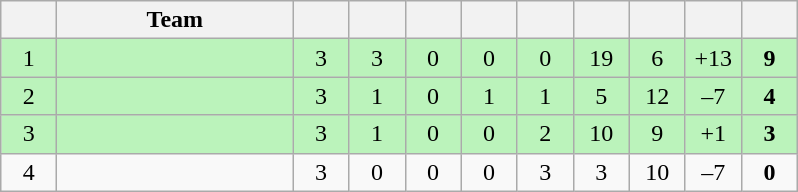<table class="wikitable" style="text-align: center; font-size: 100%;">
<tr>
<th width="30"></th>
<th width="150">Team</th>
<th width="30"></th>
<th width="30"></th>
<th width="30"></th>
<th width="30"></th>
<th width="30"></th>
<th width="30"></th>
<th width="30"></th>
<th width="30"></th>
<th width="30"></th>
</tr>
<tr style="background-color: #bbf3bb">
<td>1</td>
<td align="left"></td>
<td>3</td>
<td>3</td>
<td>0</td>
<td>0</td>
<td>0</td>
<td>19</td>
<td>6</td>
<td>+13</td>
<td><strong>9</strong></td>
</tr>
<tr style="background-color: #bbf3bb">
<td>2</td>
<td align="left"></td>
<td>3</td>
<td>1</td>
<td>0</td>
<td>1</td>
<td>1</td>
<td>5</td>
<td>12</td>
<td>–7</td>
<td><strong>4</strong></td>
</tr>
<tr style="background-color: #bbf3bb">
<td>3</td>
<td align="left"></td>
<td>3</td>
<td>1</td>
<td>0</td>
<td>0</td>
<td>2</td>
<td>10</td>
<td>9</td>
<td>+1</td>
<td><strong>3</strong></td>
</tr>
<tr>
<td>4</td>
<td align="left"></td>
<td>3</td>
<td>0</td>
<td>0</td>
<td>0</td>
<td>3</td>
<td>3</td>
<td>10</td>
<td>–7</td>
<td><strong>0</strong></td>
</tr>
</table>
